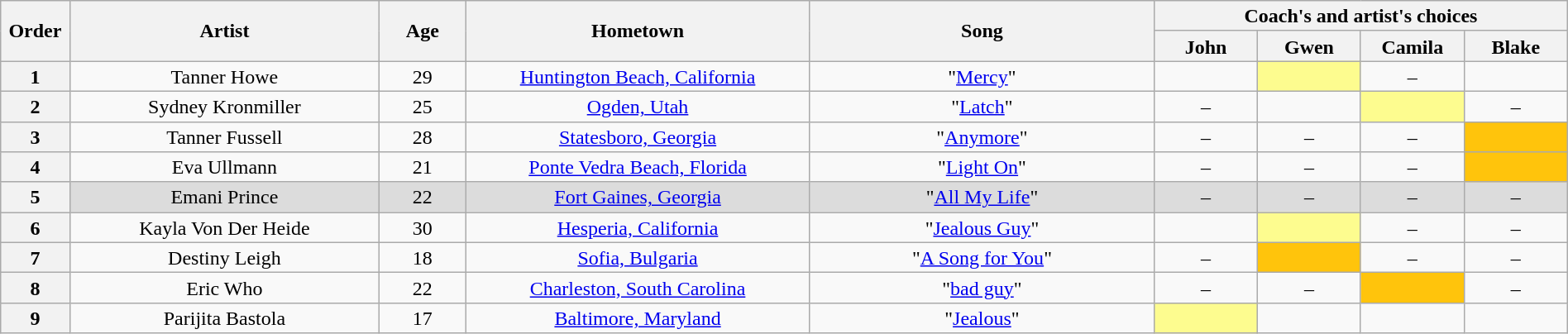<table class="wikitable" style="text-align:center; line-height:17px; width:100%">
<tr>
<th scope="col" rowspan="2" style="width:04%">Order</th>
<th scope="col" rowspan="2" style="width:18%">Artist</th>
<th scope="col" rowspan="2" style="width:05%">Age</th>
<th scope="col" rowspan="2" style="width:20%">Hometown</th>
<th scope="col" rowspan="2" style="width:20%">Song</th>
<th scope="col" colspan="4" style="width:24%">Coach's and artist's choices</th>
</tr>
<tr>
<th style="width:06%">John</th>
<th style="width:06%">Gwen</th>
<th style="width:06%">Camila</th>
<th style="width:06%">Blake</th>
</tr>
<tr>
<th scope="row">1</th>
<td>Tanner Howe</td>
<td>29</td>
<td><a href='#'>Huntington Beach, California</a></td>
<td>"<a href='#'>Mercy</a>"</td>
<td><em></em></td>
<td bgcolor="#fdfc8f"><em></em></td>
<td>–</td>
<td><em></em></td>
</tr>
<tr>
<th scope="row">2</th>
<td>Sydney Kronmiller</td>
<td>25</td>
<td><a href='#'>Ogden, Utah</a></td>
<td>"<a href='#'>Latch</a>"</td>
<td>–</td>
<td><em></em></td>
<td bgcolor="#fdfc8f"><em></em></td>
<td>–</td>
</tr>
<tr>
<th scope="row">3</th>
<td>Tanner Fussell</td>
<td>28</td>
<td><a href='#'>Statesboro, Georgia</a></td>
<td>"<a href='#'>Anymore</a>"</td>
<td>–</td>
<td>–</td>
<td>–</td>
<td bgcolor="#ffc40c"><em></em></td>
</tr>
<tr>
<th scope="row">4</th>
<td>Eva Ullmann</td>
<td>21</td>
<td><a href='#'>Ponte Vedra Beach, Florida</a></td>
<td>"<a href='#'>Light On</a>"</td>
<td>–</td>
<td>–</td>
<td>–</td>
<td bgcolor="#ffc40c"><em></em></td>
</tr>
<tr style="background:#DCDCDC">
<th scope="row">5</th>
<td>Emani Prince</td>
<td>22</td>
<td><a href='#'>Fort Gaines, Georgia</a></td>
<td>"<a href='#'>All My Life</a>"</td>
<td>–</td>
<td>–</td>
<td>–</td>
<td>–</td>
</tr>
<tr>
<th scope="row">6</th>
<td>Kayla Von Der Heide</td>
<td>30</td>
<td><a href='#'>Hesperia, California</a></td>
<td>"<a href='#'>Jealous Guy</a>"</td>
<td><em></em></td>
<td bgcolor="#fdfc8f"><em></em></td>
<td>–</td>
<td>–</td>
</tr>
<tr>
<th scope="row">7</th>
<td>Destiny Leigh</td>
<td>18</td>
<td><a href='#'>Sofia, Bulgaria</a></td>
<td>"<a href='#'>A Song for You</a>"</td>
<td>–</td>
<td bgcolor="#ffc40c"><em></em></td>
<td>–</td>
<td>–</td>
</tr>
<tr>
<th scope="row">8</th>
<td>Eric Who</td>
<td>22</td>
<td><a href='#'>Charleston, South Carolina</a></td>
<td>"<a href='#'>bad guy</a>"</td>
<td>–</td>
<td>–</td>
<td bgcolor="#ffc40c"><em></em></td>
<td>–</td>
</tr>
<tr>
<th scope="row">9</th>
<td>Parijita Bastola</td>
<td>17</td>
<td><a href='#'>Baltimore, Maryland</a></td>
<td>"<a href='#'>Jealous</a>"</td>
<td bgcolor="#fdfc8f"><em></em></td>
<td><em></em></td>
<td><em></em></td>
<td><em></em></td>
</tr>
</table>
